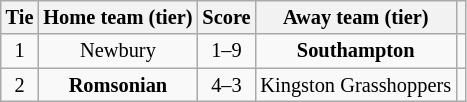<table class="wikitable" style="text-align:center; font-size:85%">
<tr>
<th>Tie</th>
<th>Home team (tier)</th>
<th>Score</th>
<th>Away team (tier)</th>
<th></th>
</tr>
<tr>
<td align="center">1</td>
<td>Newbury</td>
<td align="center">1–9</td>
<td><strong>Southampton</strong></td>
<td></td>
</tr>
<tr>
<td align="center">2</td>
<td><strong>Romsonian</strong></td>
<td align="center">4–3</td>
<td>Kingston Grasshoppers</td>
<td></td>
</tr>
</table>
